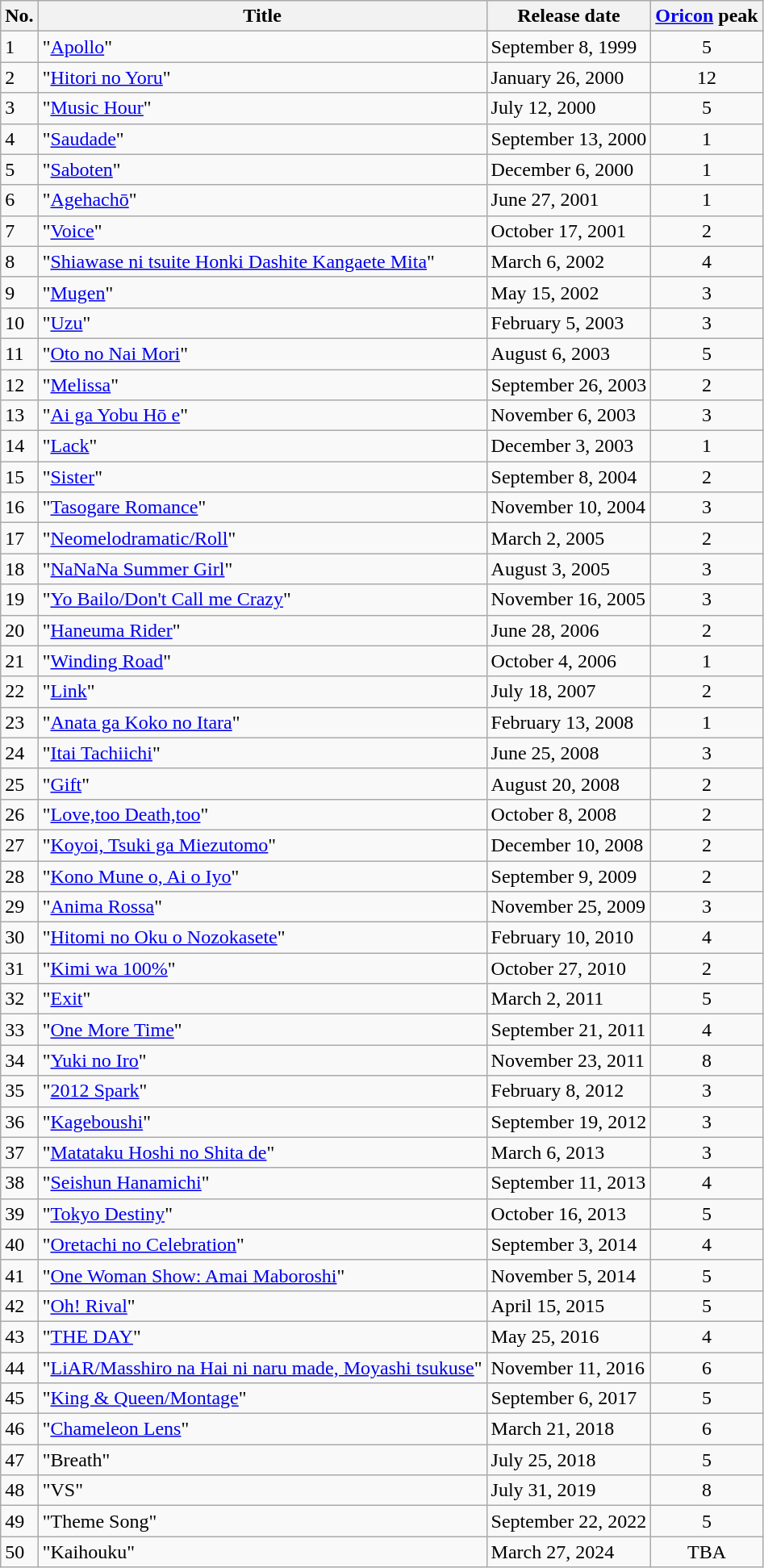<table class="wikitable">
<tr>
<th>No.</th>
<th>Title</th>
<th>Release date</th>
<th><a href='#'>Oricon</a> peak<br></th>
</tr>
<tr>
<td>1</td>
<td>"<a href='#'>Apollo</a>"</td>
<td>September 8, 1999</td>
<td style="text-align:center;">5</td>
</tr>
<tr>
<td>2</td>
<td>"<a href='#'>Hitori no Yoru</a>"</td>
<td>January 26, 2000</td>
<td style="text-align:center;">12</td>
</tr>
<tr>
<td>3</td>
<td>"<a href='#'>Music Hour</a>"</td>
<td>July 12, 2000</td>
<td style="text-align:center;">5</td>
</tr>
<tr>
<td>4</td>
<td>"<a href='#'>Saudade</a>"</td>
<td>September 13, 2000</td>
<td style="text-align:center;">1</td>
</tr>
<tr>
<td>5</td>
<td>"<a href='#'>Saboten</a>"</td>
<td>December 6, 2000</td>
<td style="text-align:center;">1</td>
</tr>
<tr>
<td>6</td>
<td>"<a href='#'>Agehachō</a>"</td>
<td>June 27, 2001</td>
<td style="text-align:center;">1</td>
</tr>
<tr>
<td>7</td>
<td>"<a href='#'>Voice</a>"</td>
<td>October 17, 2001</td>
<td style="text-align:center;">2</td>
</tr>
<tr>
<td>8</td>
<td>"<a href='#'>Shiawase ni tsuite Honki Dashite Kangaete Mita</a>"</td>
<td>March 6, 2002</td>
<td style="text-align:center;">4</td>
</tr>
<tr>
<td>9</td>
<td>"<a href='#'>Mugen</a>"</td>
<td>May 15, 2002</td>
<td style="text-align:center;">3</td>
</tr>
<tr>
<td>10</td>
<td>"<a href='#'>Uzu</a>"</td>
<td>February 5, 2003</td>
<td style="text-align:center;">3</td>
</tr>
<tr>
<td>11</td>
<td>"<a href='#'>Oto no Nai Mori</a>"</td>
<td>August 6, 2003</td>
<td style="text-align:center;">5</td>
</tr>
<tr>
<td>12</td>
<td>"<a href='#'>Melissa</a>"</td>
<td>September 26, 2003</td>
<td style="text-align:center;">2</td>
</tr>
<tr>
<td>13</td>
<td>"<a href='#'>Ai ga Yobu Hō e</a>"</td>
<td>November 6, 2003</td>
<td style="text-align:center;">3</td>
</tr>
<tr>
<td>14</td>
<td>"<a href='#'>Lack</a>"</td>
<td>December 3, 2003</td>
<td style="text-align:center;">1</td>
</tr>
<tr>
<td>15</td>
<td>"<a href='#'>Sister</a>"</td>
<td>September 8, 2004</td>
<td style="text-align:center;">2</td>
</tr>
<tr>
<td>16</td>
<td>"<a href='#'>Tasogare Romance</a>"</td>
<td>November 10, 2004</td>
<td style="text-align:center;">3</td>
</tr>
<tr>
<td>17</td>
<td>"<a href='#'>Neomelodramatic/Roll</a>"</td>
<td>March 2, 2005</td>
<td style="text-align:center;">2</td>
</tr>
<tr>
<td>18</td>
<td>"<a href='#'>NaNaNa Summer Girl</a>"</td>
<td>August 3, 2005</td>
<td style="text-align:center;">3</td>
</tr>
<tr>
<td>19</td>
<td>"<a href='#'>Yo Bailo/Don't Call me Crazy</a>"</td>
<td>November 16, 2005</td>
<td style="text-align:center;">3</td>
</tr>
<tr>
<td>20</td>
<td>"<a href='#'>Haneuma Rider</a>"</td>
<td>June 28, 2006</td>
<td style="text-align:center;">2</td>
</tr>
<tr>
<td>21</td>
<td>"<a href='#'>Winding Road</a>"</td>
<td>October 4, 2006</td>
<td style="text-align:center;">1</td>
</tr>
<tr>
<td>22</td>
<td>"<a href='#'>Link</a>"</td>
<td>July 18, 2007</td>
<td style="text-align:center;">2</td>
</tr>
<tr>
<td>23</td>
<td>"<a href='#'>Anata ga Koko no Itara</a>"</td>
<td>February 13, 2008</td>
<td style="text-align:center;">1</td>
</tr>
<tr>
<td>24</td>
<td>"<a href='#'>Itai Tachiichi</a>"</td>
<td>June 25, 2008</td>
<td style="text-align:center;">3</td>
</tr>
<tr>
<td>25</td>
<td>"<a href='#'>Gift</a>"</td>
<td>August 20, 2008</td>
<td style="text-align:center;">2</td>
</tr>
<tr>
<td>26</td>
<td>"<a href='#'>Love,too Death,too</a>"</td>
<td>October 8, 2008</td>
<td style="text-align:center;">2</td>
</tr>
<tr>
<td>27</td>
<td>"<a href='#'>Koyoi, Tsuki ga Miezutomo</a>"</td>
<td>December 10, 2008</td>
<td style="text-align:center;">2</td>
</tr>
<tr>
<td>28</td>
<td>"<a href='#'>Kono Mune o, Ai o Iyo</a>"</td>
<td>September 9, 2009</td>
<td style="text-align:center;">2</td>
</tr>
<tr>
<td>29</td>
<td>"<a href='#'>Anima Rossa</a>"</td>
<td>November 25, 2009</td>
<td style="text-align:center;">3</td>
</tr>
<tr>
<td>30</td>
<td>"<a href='#'>Hitomi no Oku o Nozokasete</a>"</td>
<td>February 10, 2010</td>
<td style="text-align:center;">4</td>
</tr>
<tr>
<td>31</td>
<td>"<a href='#'>Kimi wa 100%</a>"</td>
<td>October 27, 2010</td>
<td style="text-align:center;">2</td>
</tr>
<tr>
<td>32</td>
<td>"<a href='#'>Exit</a>"</td>
<td>March 2, 2011</td>
<td style="text-align:center;">5</td>
</tr>
<tr>
<td>33</td>
<td>"<a href='#'>One More Time</a>"</td>
<td>September 21, 2011</td>
<td style="text-align:center;">4</td>
</tr>
<tr>
<td>34</td>
<td>"<a href='#'>Yuki no Iro</a>"</td>
<td>November 23, 2011</td>
<td style="text-align:center;">8</td>
</tr>
<tr>
<td>35</td>
<td>"<a href='#'>2012 Spark</a>"</td>
<td>February 8, 2012</td>
<td style="text-align:center;">3</td>
</tr>
<tr>
<td>36</td>
<td>"<a href='#'>Kageboushi</a>"</td>
<td>September 19, 2012</td>
<td style="text-align:center;">3</td>
</tr>
<tr>
<td>37</td>
<td>"<a href='#'>Matataku Hoshi no Shita de</a>"</td>
<td>March 6, 2013</td>
<td style="text-align:center;">3</td>
</tr>
<tr>
<td>38</td>
<td>"<a href='#'>Seishun Hanamichi</a>"</td>
<td>September 11, 2013</td>
<td style="text-align:center;">4</td>
</tr>
<tr>
<td>39</td>
<td>"<a href='#'>Tokyo Destiny</a>"</td>
<td>October 16, 2013</td>
<td style="text-align:center;">5</td>
</tr>
<tr>
<td>40</td>
<td>"<a href='#'>Oretachi no Celebration</a>"</td>
<td>September 3, 2014</td>
<td style="text-align:center;">4</td>
</tr>
<tr>
<td>41</td>
<td>"<a href='#'>One Woman Show: Amai Maboroshi</a>"</td>
<td>November 5, 2014</td>
<td style="text-align:center;">5</td>
</tr>
<tr>
<td>42</td>
<td>"<a href='#'>Oh! Rival</a>"</td>
<td>April 15, 2015</td>
<td style="text-align:center;">5</td>
</tr>
<tr>
<td>43</td>
<td>"<a href='#'>THE DAY</a>"</td>
<td>May 25, 2016</td>
<td style="text-align:center;">4</td>
</tr>
<tr>
<td>44</td>
<td>"<a href='#'>LiAR/Masshiro na Hai ni naru made, Moyashi tsukuse</a>"</td>
<td>November 11, 2016</td>
<td style="text-align:center;">6</td>
</tr>
<tr>
<td>45</td>
<td>"<a href='#'>King & Queen/Montage</a>"</td>
<td>September 6, 2017</td>
<td style="text-align:center;">5</td>
</tr>
<tr>
<td>46</td>
<td>"<a href='#'>Chameleon Lens</a>"</td>
<td>March 21, 2018</td>
<td style="text-align:center;">6</td>
</tr>
<tr>
<td>47</td>
<td>"Breath"</td>
<td>July 25, 2018</td>
<td style="text-align:center;">5</td>
</tr>
<tr>
<td>48</td>
<td>"VS"</td>
<td>July 31, 2019</td>
<td style="text-align:center;">8</td>
</tr>
<tr>
<td>49</td>
<td>"Theme Song"</td>
<td>September 22, 2022</td>
<td style="text-align:center;">5</td>
</tr>
<tr>
<td>50</td>
<td>"Kaihouku"</td>
<td>March 27, 2024</td>
<td style="text-align:center;">TBA</td>
</tr>
</table>
